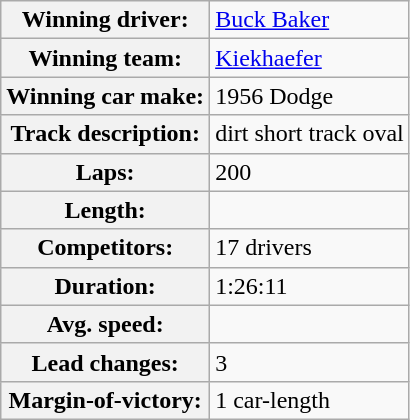<table class="wikitable" style=text-align:left>
<tr>
<th>Winning driver:</th>
<td><a href='#'>Buck Baker</a></td>
</tr>
<tr>
<th>Winning team:</th>
<td><a href='#'>Kiekhaefer</a></td>
</tr>
<tr>
<th>Winning car make:</th>
<td>1956 Dodge</td>
</tr>
<tr>
<th>Track description:</th>
<td> dirt short track oval</td>
</tr>
<tr>
<th>Laps:</th>
<td>200</td>
</tr>
<tr>
<th>Length:</th>
<td></td>
</tr>
<tr>
<th>Competitors:</th>
<td>17 drivers</td>
</tr>
<tr>
<th>Duration:</th>
<td>1:26:11</td>
</tr>
<tr>
<th>Avg. speed:</th>
<td></td>
</tr>
<tr>
<th>Lead changes:</th>
<td>3</td>
</tr>
<tr>
<th>Margin-of-victory:</th>
<td>1 car-length</td>
</tr>
</table>
